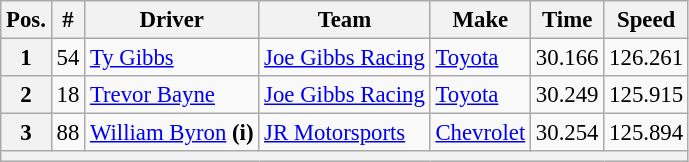<table class="wikitable" style="font-size:95%">
<tr>
<th>Pos.</th>
<th>#</th>
<th>Driver</th>
<th>Team</th>
<th>Make</th>
<th>Time</th>
<th>Speed</th>
</tr>
<tr>
<th>1</th>
<td>54</td>
<td><a href='#'>Ty Gibbs</a></td>
<td><a href='#'>Joe Gibbs Racing</a></td>
<td><a href='#'>Toyota</a></td>
<td>30.166</td>
<td>126.261</td>
</tr>
<tr>
<th>2</th>
<td>18</td>
<td><a href='#'>Trevor Bayne</a></td>
<td><a href='#'>Joe Gibbs Racing</a></td>
<td><a href='#'>Toyota</a></td>
<td>30.249</td>
<td>125.915</td>
</tr>
<tr>
<th>3</th>
<td>88</td>
<td><a href='#'>William Byron</a> <strong>(i)</strong></td>
<td><a href='#'>JR Motorsports</a></td>
<td><a href='#'>Chevrolet</a></td>
<td>30.254</td>
<td>125.894</td>
</tr>
<tr>
<th colspan="7"></th>
</tr>
</table>
